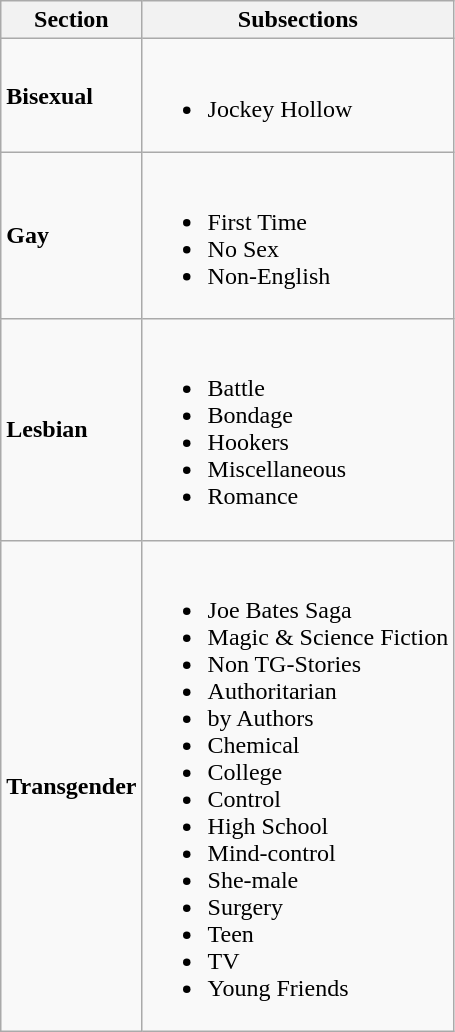<table class="wikitable">
<tr>
<th>Section</th>
<th>Subsections</th>
</tr>
<tr>
<td><strong>Bisexual</strong></td>
<td><br><ul><li>Jockey Hollow</li></ul></td>
</tr>
<tr>
<td><strong>Gay</strong></td>
<td><br><ul><li>First Time</li><li>No Sex</li><li>Non-English</li></ul></td>
</tr>
<tr>
<td><strong>Lesbian</strong></td>
<td><br><ul><li>Battle</li><li>Bondage</li><li>Hookers</li><li>Miscellaneous</li><li>Romance</li></ul></td>
</tr>
<tr>
<td><strong>Transgender</strong></td>
<td><br><ul><li>Joe Bates Saga</li><li>Magic & Science Fiction</li><li>Non TG-Stories</li><li>Authoritarian</li><li>by Authors</li><li>Chemical</li><li>College</li><li>Control</li><li>High School</li><li>Mind-control</li><li>She-male</li><li>Surgery</li><li>Teen</li><li>TV</li><li>Young Friends</li></ul></td>
</tr>
</table>
